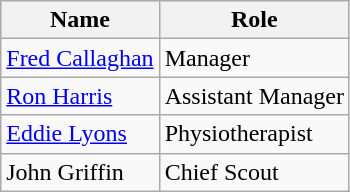<table class="wikitable">
<tr>
<th>Name</th>
<th>Role</th>
</tr>
<tr>
<td> <a href='#'>Fred Callaghan</a></td>
<td>Manager</td>
</tr>
<tr>
<td> <a href='#'>Ron Harris</a></td>
<td>Assistant Manager</td>
</tr>
<tr>
<td> <a href='#'>Eddie Lyons</a></td>
<td>Physiotherapist</td>
</tr>
<tr>
<td> John Griffin</td>
<td>Chief Scout</td>
</tr>
</table>
